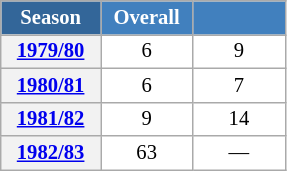<table class="wikitable" style="font-size:86%; text-align:center; border:grey solid 1px; border-collapse:collapse; background:#ffffff;">
<tr>
<th style="background-color:#369; color:white; width:60px;"> Season </th>
<th style="background-color:#4180be; color:white; width:55px;">Overall</th>
<th style="background-color:#4180be; color:white; width:55px;"></th>
</tr>
<tr>
<th scope=row align=center><a href='#'>1979/80</a></th>
<td align=center>6</td>
<td align=center>9</td>
</tr>
<tr>
<th scope=row align=center><a href='#'>1980/81</a></th>
<td align=center>6</td>
<td align=center>7</td>
</tr>
<tr>
<th scope=row align=center><a href='#'>1981/82</a></th>
<td align=center>9</td>
<td align=center>14</td>
</tr>
<tr>
<th scope=row align=center><a href='#'>1982/83</a></th>
<td align=center>63</td>
<td align=center>—</td>
</tr>
</table>
